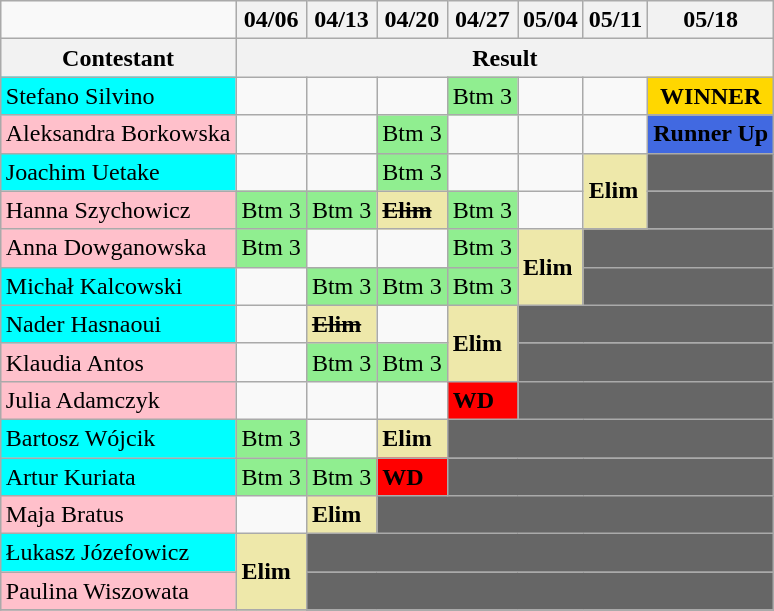<table class="wikitable" style="margin:1em auto;">
<tr>
<td></td>
<th>04/06</th>
<th>04/13</th>
<th>04/20</th>
<th>04/27</th>
<th>05/04</th>
<th>05/11</th>
<th>05/18</th>
</tr>
<tr>
<th>Contestant</th>
<th colspan="7" align="center">Result</th>
</tr>
<tr>
<td style="background:cyan;">Stefano Silvino</td>
<td></td>
<td></td>
<td></td>
<td style="background:lightgreen;">Btm 3</td>
<td></td>
<td></td>
<td bgcolor="gold" align="center"><strong>WINNER</strong></td>
</tr>
<tr>
<td style="background:pink;">Aleksandra Borkowska</td>
<td></td>
<td></td>
<td style="background:lightgreen;">Btm 3</td>
<td></td>
<td></td>
<td></td>
<td bgcolor="royalblue" align="center"><strong>Runner Up</strong></td>
</tr>
<tr>
<td style="background:cyan;">Joachim Uetake</td>
<td></td>
<td></td>
<td style="background:lightgreen;">Btm 3</td>
<td></td>
<td></td>
<td rowspan="2" style="background:palegoldenrod;"><strong>Elim</strong></td>
<td colspan="1" bgcolor="666666"></td>
</tr>
<tr>
<td style="background:pink;">Hanna Szychowicz</td>
<td style="background:lightgreen;">Btm 3</td>
<td style="background:lightgreen;">Btm 3</td>
<td bgcolor="palegoldenrod"><strong><s>Elim</s></strong></td>
<td style="background:lightgreen;">Btm 3</td>
<td></td>
<td colspan="1" bgcolor="666666"></td>
</tr>
<tr>
<td style="background:pink;">Anna Dowganowska</td>
<td style="background:lightgreen;">Btm 3</td>
<td></td>
<td></td>
<td style="background:lightgreen;">Btm 3</td>
<td rowspan="2" style="background:palegoldenrod;"><strong>Elim</strong></td>
<td colspan="4" bgcolor="666666"></td>
</tr>
<tr>
<td style="background:cyan;">Michał Kalcowski</td>
<td></td>
<td style="background:lightgreen;">Btm 3</td>
<td style="background:lightgreen;">Btm 3</td>
<td style="background:lightgreen;">Btm 3</td>
<td colspan="4" bgcolor="666666"></td>
</tr>
<tr>
<td style="background:cyan;">Nader Hasnaoui</td>
<td></td>
<td bgcolor="palegoldenrod"><strong><s>Elim</s></strong></td>
<td></td>
<td rowspan="2" style="background:palegoldenrod;"><strong>Elim</strong></td>
<td colspan="5" bgcolor="666666"></td>
</tr>
<tr>
<td style="background:pink;">Klaudia Antos</td>
<td></td>
<td style="background:lightgreen;">Btm 3</td>
<td style="background:lightgreen;">Btm 3</td>
<td colspan="5" bgcolor="666666"></td>
</tr>
<tr>
<td style="background:pink;">Julia Adamczyk</td>
<td></td>
<td></td>
<td></td>
<td style="background:red;"><strong>WD</strong></td>
<td colspan="5" bgcolor="666666"></td>
</tr>
<tr>
<td style="background:cyan;">Bartosz Wójcik</td>
<td style="background:lightgreen;">Btm 3</td>
<td></td>
<td style="background:palegoldenrod;"><strong>Elim</strong></td>
<td colspan="6" bgcolor="666666"></td>
</tr>
<tr>
<td style="background:cyan;">Artur Kuriata</td>
<td style="background:lightgreen;">Btm 3</td>
<td style="background:lightgreen;">Btm 3</td>
<td style="background:red;"><strong>WD</strong></td>
<td colspan="6" bgcolor="666666"></td>
</tr>
<tr>
<td style="background:pink;">Maja Bratus</td>
<td></td>
<td rowspan="1" style="background:palegoldenrod;"><strong>Elim</strong></td>
<td colspan="6" bgcolor="666666"></td>
</tr>
<tr>
<td style="background:cyan;">Łukasz Józefowicz</td>
<td rowspan="2" style="background:palegoldenrod;"><strong>Elim</strong></td>
<td colspan="6" bgcolor="666666"></td>
</tr>
<tr>
<td style="background:pink;">Paulina Wiszowata</td>
<td colspan="6" bgcolor="666666"></td>
</tr>
<tr>
</tr>
</table>
